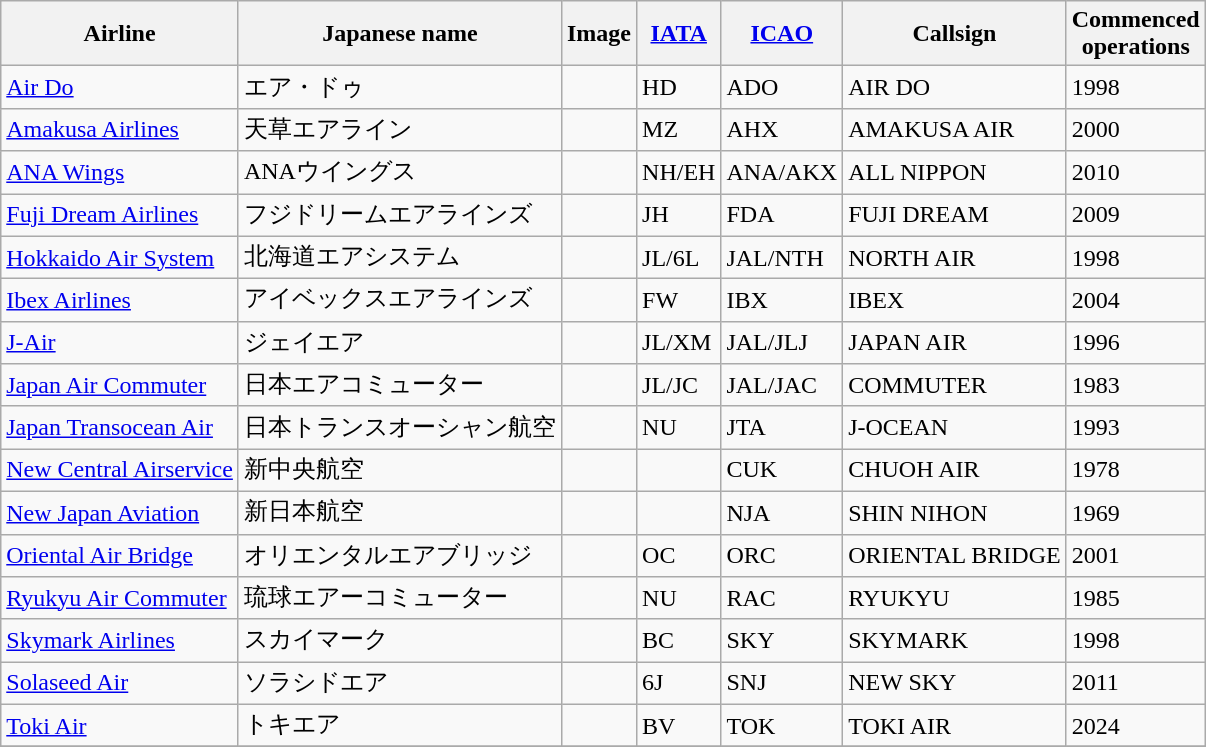<table class="wikitable sortable">
<tr valign="middle">
<th>Airline</th>
<th>Japanese name</th>
<th>Image</th>
<th><a href='#'>IATA</a></th>
<th><a href='#'>ICAO</a></th>
<th>Callsign</th>
<th>Commenced<br>operations</th>
</tr>
<tr>
<td><a href='#'>Air Do</a></td>
<td>エア・ドゥ</td>
<td></td>
<td>HD</td>
<td>ADO</td>
<td>AIR DO</td>
<td>1998</td>
</tr>
<tr>
<td><a href='#'>Amakusa Airlines</a></td>
<td>天草エアライン</td>
<td></td>
<td>MZ</td>
<td>AHX</td>
<td>AMAKUSA AIR</td>
<td>2000</td>
</tr>
<tr>
<td><a href='#'>ANA Wings</a></td>
<td>ANAウイングス</td>
<td></td>
<td>NH/EH</td>
<td>ANA/AKX</td>
<td>ALL NIPPON</td>
<td>2010</td>
</tr>
<tr>
<td><a href='#'>Fuji Dream Airlines</a></td>
<td>フジドリームエアラインズ</td>
<td></td>
<td>JH</td>
<td>FDA</td>
<td>FUJI DREAM</td>
<td>2009</td>
</tr>
<tr>
<td><a href='#'>Hokkaido Air System</a></td>
<td>北海道エアシステム</td>
<td></td>
<td>JL/6L</td>
<td>JAL/NTH</td>
<td>NORTH AIR</td>
<td>1998</td>
</tr>
<tr>
<td><a href='#'>Ibex Airlines</a></td>
<td>アイベックスエアラインズ</td>
<td></td>
<td>FW</td>
<td>IBX</td>
<td>IBEX</td>
<td>2004</td>
</tr>
<tr>
<td><a href='#'>J-Air</a></td>
<td>ジェイエア</td>
<td></td>
<td>JL/XM</td>
<td>JAL/JLJ</td>
<td>JAPAN AIR</td>
<td>1996</td>
</tr>
<tr>
<td><a href='#'>Japan Air Commuter</a></td>
<td>日本エアコミューター</td>
<td></td>
<td>JL/JC</td>
<td>JAL/JAC</td>
<td>COMMUTER</td>
<td>1983</td>
</tr>
<tr>
<td><a href='#'>Japan Transocean Air</a></td>
<td>日本トランスオーシャン航空</td>
<td></td>
<td>NU</td>
<td>JTA</td>
<td>J-OCEAN</td>
<td>1993</td>
</tr>
<tr>
<td><a href='#'>New Central Airservice</a></td>
<td>新中央航空</td>
<td></td>
<td></td>
<td>CUK</td>
<td>CHUOH AIR</td>
<td>1978</td>
</tr>
<tr>
<td><a href='#'>New Japan Aviation</a></td>
<td>新日本航空</td>
<td></td>
<td></td>
<td>NJA</td>
<td>SHIN NIHON</td>
<td>1969</td>
</tr>
<tr>
<td><a href='#'>Oriental Air Bridge</a></td>
<td>オリエンタルエアブリッジ</td>
<td></td>
<td>OC</td>
<td>ORC</td>
<td>ORIENTAL BRIDGE</td>
<td>2001</td>
</tr>
<tr>
<td><a href='#'>Ryukyu Air Commuter</a></td>
<td>琉球エアーコミューター</td>
<td></td>
<td>NU</td>
<td>RAC</td>
<td>RYUKYU</td>
<td>1985</td>
</tr>
<tr>
<td><a href='#'>Skymark Airlines</a></td>
<td>スカイマーク</td>
<td></td>
<td>BC</td>
<td>SKY</td>
<td>SKYMARK</td>
<td>1998</td>
</tr>
<tr>
<td><a href='#'>Solaseed Air</a></td>
<td>ソラシドエア</td>
<td></td>
<td>6J</td>
<td>SNJ</td>
<td>NEW SKY</td>
<td>2011</td>
</tr>
<tr>
<td><a href='#'>Toki Air</a></td>
<td>トキエア</td>
<td></td>
<td>BV</td>
<td>TOK</td>
<td>TOKI AIR</td>
<td>2024</td>
</tr>
<tr>
</tr>
</table>
